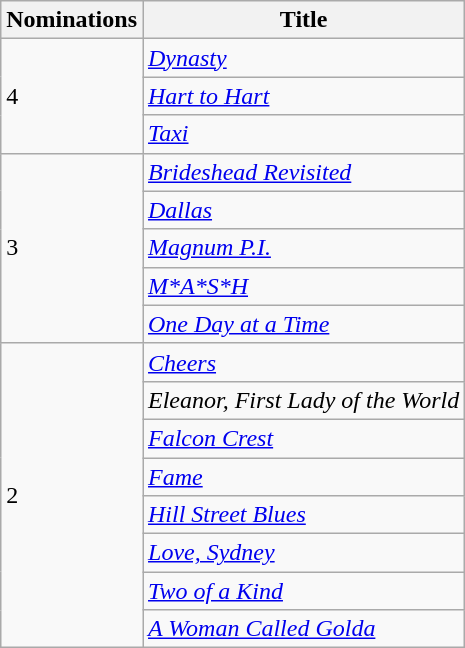<table class="wikitable">
<tr>
<th>Nominations</th>
<th>Title</th>
</tr>
<tr>
<td rowspan="3">4</td>
<td><em><a href='#'>Dynasty</a></em></td>
</tr>
<tr>
<td><em><a href='#'>Hart to Hart</a></em></td>
</tr>
<tr>
<td><em><a href='#'>Taxi</a></em></td>
</tr>
<tr>
<td rowspan="5">3</td>
<td><em><a href='#'>Brideshead Revisited</a></em></td>
</tr>
<tr>
<td><em><a href='#'>Dallas</a></em></td>
</tr>
<tr>
<td><em><a href='#'>Magnum P.I.</a></em></td>
</tr>
<tr>
<td><em><a href='#'>M*A*S*H</a></em></td>
</tr>
<tr>
<td><em><a href='#'>One Day at a Time</a></em></td>
</tr>
<tr>
<td rowspan="8">2</td>
<td><em><a href='#'>Cheers</a></em></td>
</tr>
<tr>
<td><em>Eleanor, First Lady of the World</em></td>
</tr>
<tr>
<td><em><a href='#'>Falcon Crest</a></em></td>
</tr>
<tr>
<td><em><a href='#'>Fame</a></em></td>
</tr>
<tr>
<td><em><a href='#'>Hill Street Blues</a></em></td>
</tr>
<tr>
<td><em><a href='#'>Love, Sydney</a></em></td>
</tr>
<tr>
<td><em><a href='#'>Two of a Kind</a></em></td>
</tr>
<tr>
<td><em><a href='#'>A Woman Called Golda</a></em></td>
</tr>
</table>
